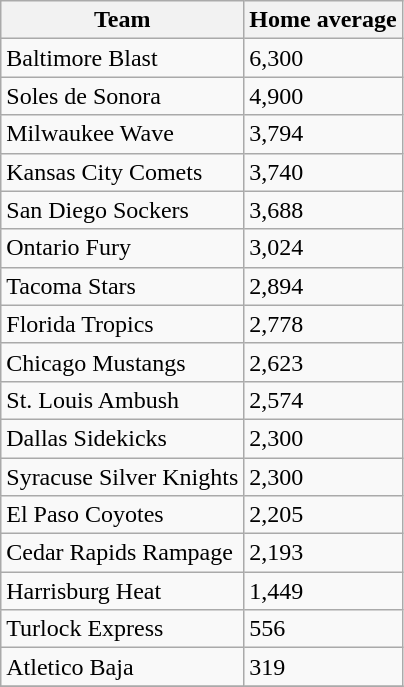<table class="wikitable">
<tr>
<th>Team</th>
<th>Home average</th>
</tr>
<tr>
<td>Baltimore Blast</td>
<td>6,300</td>
</tr>
<tr>
<td>Soles de Sonora</td>
<td>4,900</td>
</tr>
<tr>
<td>Milwaukee Wave</td>
<td>3,794</td>
</tr>
<tr>
<td>Kansas City Comets</td>
<td>3,740</td>
</tr>
<tr>
<td>San Diego Sockers</td>
<td>3,688</td>
</tr>
<tr>
<td>Ontario Fury</td>
<td>3,024</td>
</tr>
<tr>
<td>Tacoma Stars</td>
<td>2,894</td>
</tr>
<tr>
<td>Florida Tropics</td>
<td>2,778</td>
</tr>
<tr>
<td>Chicago Mustangs</td>
<td>2,623</td>
</tr>
<tr>
<td>St. Louis Ambush</td>
<td>2,574</td>
</tr>
<tr>
<td>Dallas Sidekicks</td>
<td>2,300</td>
</tr>
<tr>
<td>Syracuse Silver Knights</td>
<td>2,300</td>
</tr>
<tr>
<td>El Paso Coyotes</td>
<td>2,205</td>
</tr>
<tr>
<td>Cedar Rapids Rampage</td>
<td>2,193</td>
</tr>
<tr>
<td>Harrisburg Heat</td>
<td>1,449</td>
</tr>
<tr>
<td>Turlock Express</td>
<td>556</td>
</tr>
<tr>
<td>Atletico Baja</td>
<td>319</td>
</tr>
<tr>
</tr>
</table>
